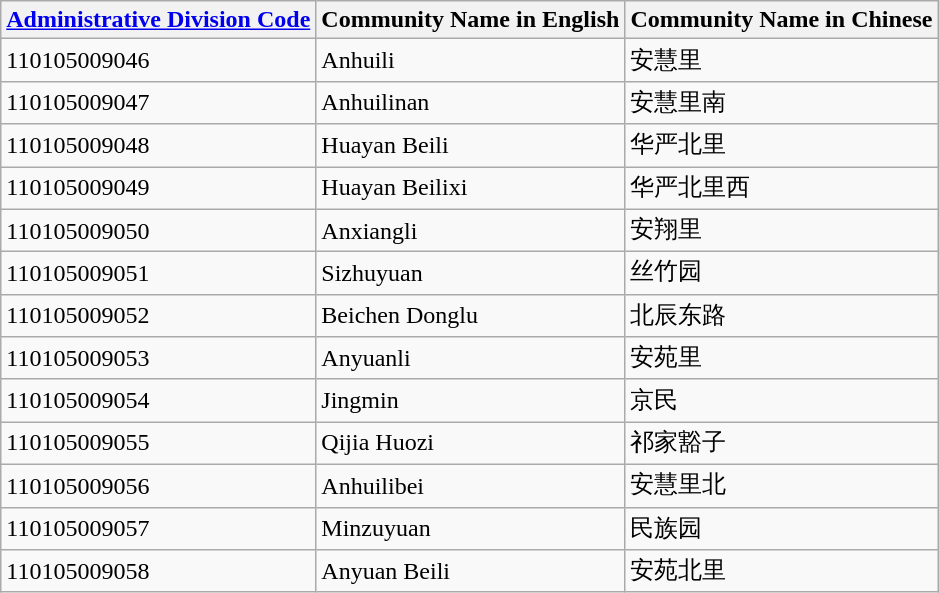<table class="wikitable sortable">
<tr>
<th><a href='#'>Administrative Division Code</a></th>
<th>Community Name in English</th>
<th>Community Name in Chinese</th>
</tr>
<tr>
<td>110105009046</td>
<td>Anhuili</td>
<td>安慧里</td>
</tr>
<tr>
<td>110105009047</td>
<td>Anhuilinan</td>
<td>安慧里南</td>
</tr>
<tr>
<td>110105009048</td>
<td>Huayan Beili</td>
<td>华严北里</td>
</tr>
<tr>
<td>110105009049</td>
<td>Huayan Beilixi</td>
<td>华严北里西</td>
</tr>
<tr>
<td>110105009050</td>
<td>Anxiangli</td>
<td>安翔里</td>
</tr>
<tr>
<td>110105009051</td>
<td>Sizhuyuan</td>
<td>丝竹园</td>
</tr>
<tr>
<td>110105009052</td>
<td>Beichen Donglu</td>
<td>北辰东路</td>
</tr>
<tr>
<td>110105009053</td>
<td>Anyuanli</td>
<td>安苑里</td>
</tr>
<tr>
<td>110105009054</td>
<td>Jingmin</td>
<td>京民</td>
</tr>
<tr>
<td>110105009055</td>
<td>Qijia Huozi</td>
<td>祁家豁子</td>
</tr>
<tr>
<td>110105009056</td>
<td>Anhuilibei</td>
<td>安慧里北</td>
</tr>
<tr>
<td>110105009057</td>
<td>Minzuyuan</td>
<td>民族园</td>
</tr>
<tr>
<td>110105009058</td>
<td>Anyuan Beili</td>
<td>安苑北里</td>
</tr>
</table>
